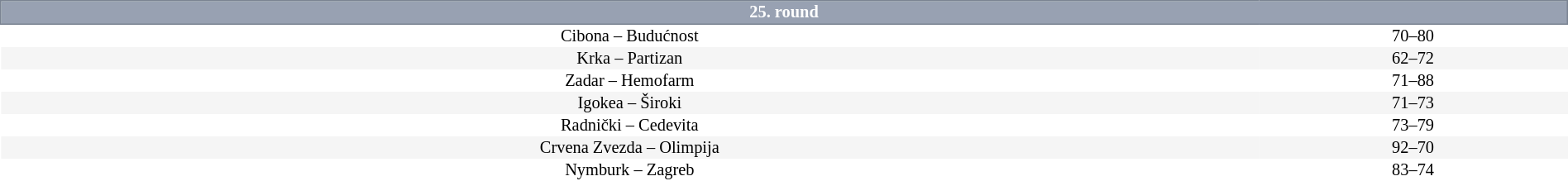<table border=0 cellspacing=0 cellpadding=1em style="font-size: 85%; border-collapse: collapse;" width=100%>
<tr>
<td colspan=5 bgcolor=#98A1B2 style="border:1px solid #7A8392; text-align:center; color:#FFFFFF;"><strong>25. round</strong></td>
</tr>
<tr align=center bgcolor=#FFFFFF>
<td>Cibona – Budućnost</td>
<td>70–80</td>
</tr>
<tr align=center bgcolor=#f5f5f5>
<td>Krka – Partizan</td>
<td>62–72</td>
</tr>
<tr align=center bgcolor=#FFFFFF>
<td>Zadar – Hemofarm</td>
<td>71–88</td>
</tr>
<tr align=center bgcolor=#f5f5f5>
<td>Igokea – Široki</td>
<td>71–73</td>
</tr>
<tr align=center bgcolor=#FFFFFF>
<td>Radnički – Cedevita</td>
<td>73–79</td>
</tr>
<tr align=center bgcolor=#f5f5f5>
<td>Crvena Zvezda – Olimpija</td>
<td>92–70</td>
</tr>
<tr align=center bgcolor=#FFFFFF>
<td>Nymburk – Zagreb</td>
<td>83–74</td>
</tr>
</table>
